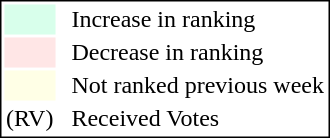<table style="border:1px solid black;">
<tr>
<td style="background:#D8FFEB; width:20px;"></td>
<td> </td>
<td>Increase in ranking</td>
</tr>
<tr>
<td style="background:#FFE6E6; width:20px;"></td>
<td> </td>
<td>Decrease in ranking</td>
</tr>
<tr>
<td style="background:#FFFFE6; width:20px;"></td>
<td> </td>
<td>Not ranked previous week</td>
</tr>
<tr>
<td>(RV)</td>
<td> </td>
<td>Received Votes</td>
</tr>
</table>
